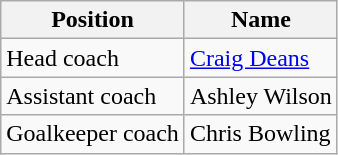<table class="wikitable">
<tr>
<th>Position</th>
<th>Name</th>
</tr>
<tr>
<td>Head coach</td>
<td> <a href='#'>Craig Deans</a></td>
</tr>
<tr>
<td>Assistant coach</td>
<td> Ashley Wilson</td>
</tr>
<tr>
<td>Goalkeeper coach</td>
<td> Chris Bowling</td>
</tr>
</table>
